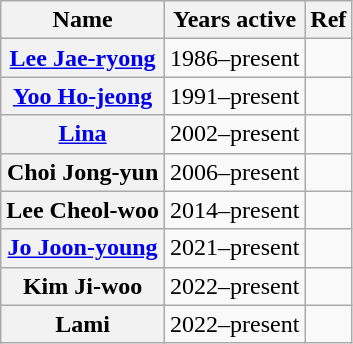<table class="wikitable plainrowheaders sortable" style="text-align:center">
<tr>
<th>Name</th>
<th>Years active</th>
<th class="unsortable">Ref</th>
</tr>
<tr>
<th scope="row"><a href='#'>Lee Jae-ryong</a></th>
<td>1986–present</td>
<td></td>
</tr>
<tr>
<th scope="row"><a href='#'>Yoo Ho-jeong</a></th>
<td>1991–present</td>
<td></td>
</tr>
<tr>
<th scope="row"><a href='#'>Lina</a></th>
<td>2002–present</td>
<td></td>
</tr>
<tr>
<th scope="row">Choi Jong-yun</th>
<td>2006–present</td>
<td></td>
</tr>
<tr>
<th scope="row">Lee Cheol-woo</th>
<td>2014–present</td>
<td></td>
</tr>
<tr>
<th scope="row"><a href='#'>Jo Joon-young</a></th>
<td>2021–present</td>
<td></td>
</tr>
<tr>
<th scope="row">Kim Ji-woo</th>
<td>2022–present</td>
<td></td>
</tr>
<tr>
<th scope="row">Lami</th>
<td>2022–present</td>
<td></td>
</tr>
</table>
